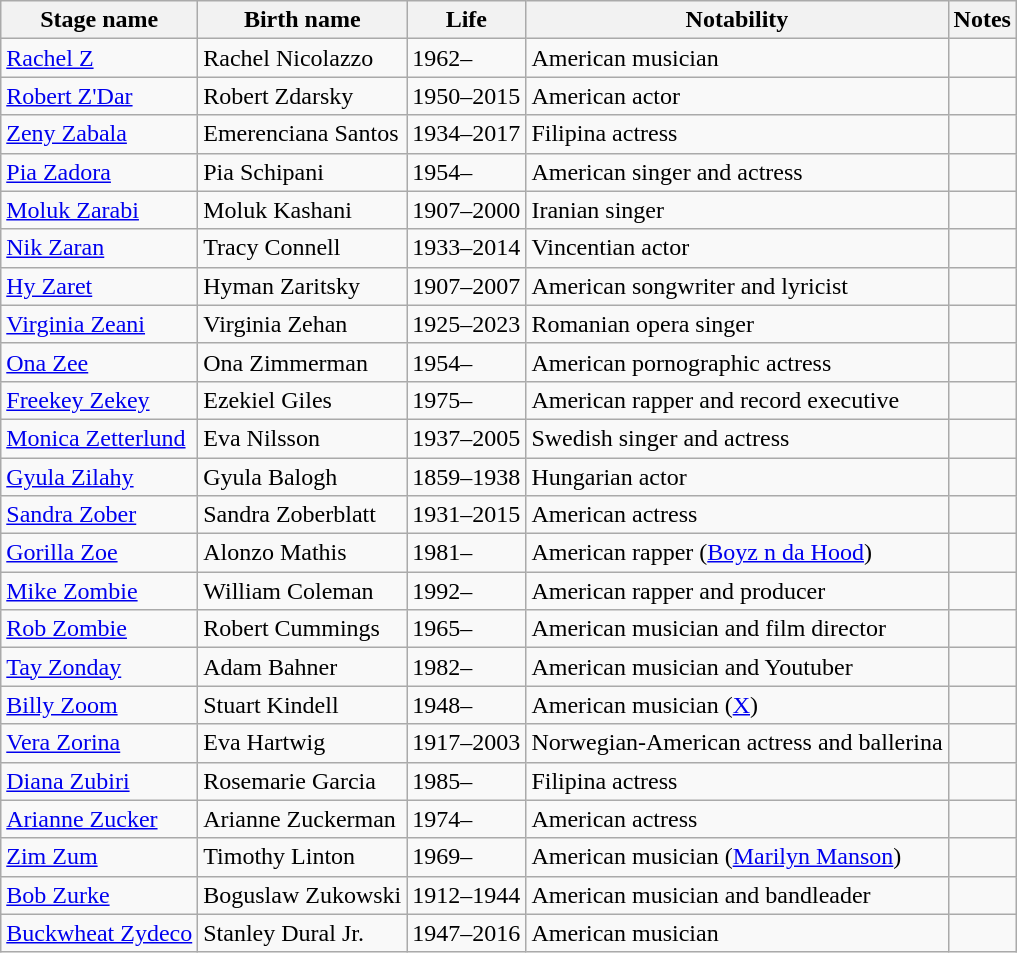<table class="wikitable sortable">
<tr>
<th>Stage name</th>
<th>Birth name</th>
<th>Life</th>
<th>Notability</th>
<th>Notes</th>
</tr>
<tr>
<td><a href='#'>Rachel Z</a></td>
<td>Rachel Nicolazzo</td>
<td>1962–</td>
<td>American musician</td>
<td></td>
</tr>
<tr>
<td><a href='#'>Robert Z'Dar</a></td>
<td>Robert Zdarsky</td>
<td>1950–2015</td>
<td>American actor</td>
<td></td>
</tr>
<tr>
<td><a href='#'>Zeny Zabala</a></td>
<td>Emerenciana Santos</td>
<td>1934–2017</td>
<td>Filipina actress</td>
<td></td>
</tr>
<tr>
<td><a href='#'>Pia Zadora</a></td>
<td>Pia Schipani</td>
<td>1954–</td>
<td>American singer and actress</td>
<td></td>
</tr>
<tr>
<td><a href='#'>Moluk Zarabi</a></td>
<td>Moluk Kashani</td>
<td>1907–2000</td>
<td>Iranian singer</td>
<td></td>
</tr>
<tr>
<td><a href='#'>Nik Zaran</a></td>
<td>Tracy Connell</td>
<td>1933–2014</td>
<td>Vincentian actor</td>
<td></td>
</tr>
<tr>
<td><a href='#'>Hy Zaret</a></td>
<td>Hyman Zaritsky</td>
<td>1907–2007</td>
<td>American songwriter and lyricist</td>
<td></td>
</tr>
<tr>
<td><a href='#'>Virginia Zeani</a></td>
<td>Virginia Zehan</td>
<td>1925–2023</td>
<td>Romanian opera singer</td>
<td></td>
</tr>
<tr>
<td><a href='#'>Ona Zee</a></td>
<td>Ona Zimmerman</td>
<td>1954–</td>
<td>American pornographic actress</td>
<td></td>
</tr>
<tr>
<td><a href='#'>Freekey Zekey</a></td>
<td>Ezekiel Giles</td>
<td>1975–</td>
<td>American rapper and record executive</td>
<td></td>
</tr>
<tr>
<td><a href='#'>Monica Zetterlund</a></td>
<td>Eva Nilsson</td>
<td>1937–2005</td>
<td>Swedish singer and actress</td>
<td></td>
</tr>
<tr>
<td><a href='#'>Gyula Zilahy</a></td>
<td>Gyula Balogh</td>
<td>1859–1938</td>
<td>Hungarian actor</td>
<td></td>
</tr>
<tr>
<td><a href='#'>Sandra Zober</a></td>
<td>Sandra Zoberblatt</td>
<td>1931–2015</td>
<td>American actress</td>
<td></td>
</tr>
<tr>
<td><a href='#'>Gorilla Zoe</a></td>
<td>Alonzo Mathis</td>
<td>1981–</td>
<td>American rapper (<a href='#'>Boyz n da Hood</a>)</td>
<td></td>
</tr>
<tr>
<td><a href='#'>Mike Zombie</a></td>
<td>William Coleman</td>
<td>1992–</td>
<td>American rapper and producer</td>
<td></td>
</tr>
<tr>
<td><a href='#'>Rob Zombie</a></td>
<td>Robert Cummings</td>
<td>1965–</td>
<td>American musician and film director</td>
<td></td>
</tr>
<tr>
<td><a href='#'>Tay Zonday</a></td>
<td>Adam Bahner</td>
<td>1982–</td>
<td>American musician and Youtuber</td>
<td></td>
</tr>
<tr>
<td><a href='#'>Billy Zoom</a></td>
<td>Stuart Kindell</td>
<td>1948–</td>
<td>American musician (<a href='#'>X</a>)</td>
<td></td>
</tr>
<tr>
<td><a href='#'>Vera Zorina</a></td>
<td>Eva Hartwig</td>
<td>1917–2003</td>
<td>Norwegian-American actress and ballerina</td>
<td></td>
</tr>
<tr>
<td><a href='#'>Diana Zubiri</a></td>
<td>Rosemarie Garcia</td>
<td>1985–</td>
<td>Filipina actress</td>
<td></td>
</tr>
<tr>
<td><a href='#'>Arianne Zucker</a></td>
<td>Arianne Zuckerman</td>
<td>1974–</td>
<td>American actress</td>
<td></td>
</tr>
<tr>
<td><a href='#'>Zim Zum</a></td>
<td>Timothy Linton</td>
<td>1969–</td>
<td>American musician (<a href='#'>Marilyn Manson</a>)</td>
<td></td>
</tr>
<tr>
<td><a href='#'>Bob Zurke</a></td>
<td>Boguslaw Zukowski</td>
<td>1912–1944</td>
<td>American musician and bandleader</td>
<td></td>
</tr>
<tr>
<td><a href='#'>Buckwheat Zydeco</a></td>
<td>Stanley Dural Jr.</td>
<td>1947–2016</td>
<td>American musician</td>
<td></td>
</tr>
</table>
